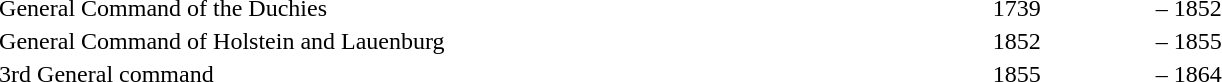<table class="toccolours" style="float: auto; clear: right; margin: 0 0 0.5em 1em;" width="900px">
<tr style="vertical-align: top;">
<td></td>
<td>General Command of the Duchies</td>
<td width="12%">1739</td>
<td width="1%">–</td>
<td width="12%">1852</td>
</tr>
<tr style="vertical-align: top;">
<td></td>
<td>General Command of Holstein and Lauenburg</td>
<td width="12%">1852</td>
<td width="1%">–</td>
<td width="12%">1855</td>
</tr>
<tr style="vertical-align: top;">
<td></td>
<td>3rd General command</td>
<td width="12%">1855</td>
<td width="1%">–</td>
<td width="12%">1864</td>
</tr>
</table>
